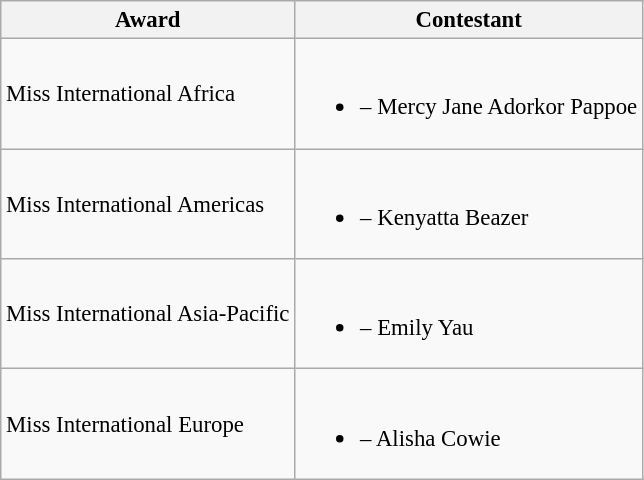<table class="wikitable sortable" style="font-size:95%;">
<tr>
<th>Award</th>
<th>Contestant</th>
</tr>
<tr>
<td>Miss International Africa</td>
<td><br><ul><li> – Mercy Jane Adorkor Pappoe</li></ul></td>
</tr>
<tr>
<td>Miss International Americas</td>
<td><br><ul><li> – Kenyatta Beazer</li></ul></td>
</tr>
<tr>
<td>Miss International Asia-Pacific</td>
<td><br><ul><li> – Emily Yau</li></ul></td>
</tr>
<tr>
<td>Miss International Europe</td>
<td><br><ul><li> – Alisha Cowie</li></ul></td>
</tr>
</table>
